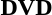<table class="collapsible collapsed" border="0" style="margin-right:20.45em">
<tr>
<th style="width:100%; text-align:left;">DVD</th>
<th></th>
</tr>
<tr>
<td colspan="2"><br></td>
</tr>
</table>
